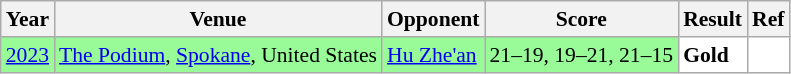<table class="sortable wikitable" style="font-size: 90%;">
<tr>
<th>Year</th>
<th>Venue</th>
<th>Opponent</th>
<th>Score</th>
<th>Result</th>
<th>Ref</th>
</tr>
<tr style="background:#98FB98">
<td align="center"><a href='#'>2023</a></td>
<td align="left"><a href='#'>The Podium</a>, <a href='#'>Spokane</a>, United States</td>
<td align="left"> <a href='#'>Hu Zhe'an</a></td>
<td align="left">21–19, 19–21, 21–15</td>
<td style="text-align:left; background:white"> <strong>Gold</strong></td>
<td style="text-align:center; background:white"></td>
</tr>
</table>
